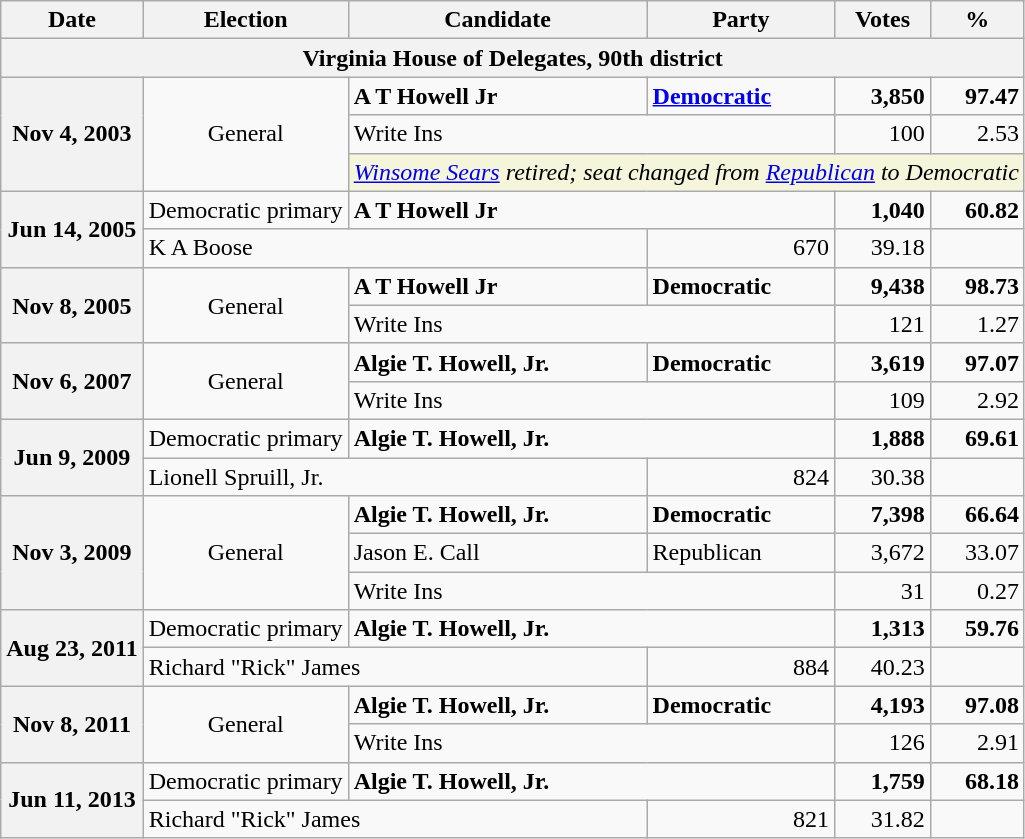<table class="wikitable">
<tr>
<th>Date</th>
<th>Election</th>
<th>Candidate</th>
<th>Party</th>
<th>Votes</th>
<th>%</th>
</tr>
<tr>
<th colspan="6">Virginia House of Delegates, 90th district</th>
</tr>
<tr>
<th rowspan="3">Nov 4, 2003</th>
<td rowspan="3" align="center">General</td>
<td><strong>A T Howell Jr</strong></td>
<td><strong><a href='#'>Democratic</a></strong></td>
<td align="right"><strong>3,850</strong></td>
<td align="right"><strong>97.47</strong></td>
</tr>
<tr>
<td colspan="2">Write Ins</td>
<td align="right">100</td>
<td align="right">2.53</td>
</tr>
<tr>
<td colspan="4" style="background:Beige"><em><a href='#'>Winsome Sears</a> retired; seat changed from <a href='#'>Republican</a> to Democratic</em></td>
</tr>
<tr>
<th rowspan="2">Jun 14, 2005</th>
<td>Democratic primary</td>
<td colspan="2"><strong>A T Howell Jr</strong></td>
<td align="right"><strong>1,040</strong></td>
<td align="right"><strong>60.82</strong></td>
</tr>
<tr>
<td colspan="2">K A Boose</td>
<td align="right">670</td>
<td align="right">39.18</td>
</tr>
<tr>
<th rowspan="2">Nov 8, 2005</th>
<td rowspan="2" align="center">General</td>
<td><strong>A T Howell Jr</strong></td>
<td><strong>Democratic</strong></td>
<td align="right"><strong>9,438</strong></td>
<td align="right"><strong>98.73</strong></td>
</tr>
<tr>
<td colspan="2">Write Ins</td>
<td align="right">121</td>
<td align="right">1.27</td>
</tr>
<tr>
<th rowspan="2">Nov 6, 2007</th>
<td rowspan="2" align="center">General</td>
<td><strong>Algie T. Howell, Jr.</strong></td>
<td><strong>Democratic</strong></td>
<td align="right"><strong>3,619</strong></td>
<td align="right"><strong>97.07</strong></td>
</tr>
<tr>
<td colspan="2">Write Ins</td>
<td align="right">109</td>
<td align="right">2.92</td>
</tr>
<tr>
<th rowspan="2">Jun 9, 2009</th>
<td>Democratic primary</td>
<td colspan="2"><strong>Algie T. Howell, Jr.</strong></td>
<td align="right"><strong>1,888</strong></td>
<td align="right"><strong>69.61</strong></td>
</tr>
<tr>
<td colspan="2">Lionell Spruill, Jr.</td>
<td align="right">824</td>
<td align="right">30.38</td>
</tr>
<tr>
<th rowspan="3">Nov 3, 2009</th>
<td rowspan="3" align="center">General</td>
<td><strong>Algie T. Howell, Jr.</strong></td>
<td><strong>Democratic</strong></td>
<td align="right"><strong>7,398</strong></td>
<td align="right"><strong>66.64</strong></td>
</tr>
<tr>
<td>Jason E. Call</td>
<td>Republican</td>
<td align="right">3,672</td>
<td align="right">33.07</td>
</tr>
<tr>
<td colspan="2">Write Ins</td>
<td align="right">31</td>
<td align="right">0.27</td>
</tr>
<tr>
<th rowspan="2">Aug 23, 2011</th>
<td>Democratic primary</td>
<td colspan="2"><strong>Algie T. Howell, Jr.</strong></td>
<td align="right"><strong>1,313</strong></td>
<td align="right"><strong>59.76</strong></td>
</tr>
<tr>
<td colspan="2">Richard "Rick" James</td>
<td align="right">884</td>
<td align="right">40.23</td>
</tr>
<tr>
<th rowspan="2">Nov 8, 2011</th>
<td rowspan="2" align="center">General</td>
<td><strong>Algie T. Howell, Jr.</strong></td>
<td><strong>Democratic</strong></td>
<td align="right"><strong>4,193</strong></td>
<td align="right"><strong>97.08</strong></td>
</tr>
<tr>
<td colspan="2">Write Ins</td>
<td align="right">126</td>
<td align="right">2.91</td>
</tr>
<tr>
<th rowspan="2">Jun 11, 2013</th>
<td>Democratic primary</td>
<td colspan="2"><strong>Algie T. Howell, Jr.</strong></td>
<td align="right"><strong>1,759</strong></td>
<td align="right"><strong>68.18</strong></td>
</tr>
<tr>
<td colspan="2">Richard "Rick" James</td>
<td align="right">821</td>
<td align="right">31.82</td>
</tr>
</table>
